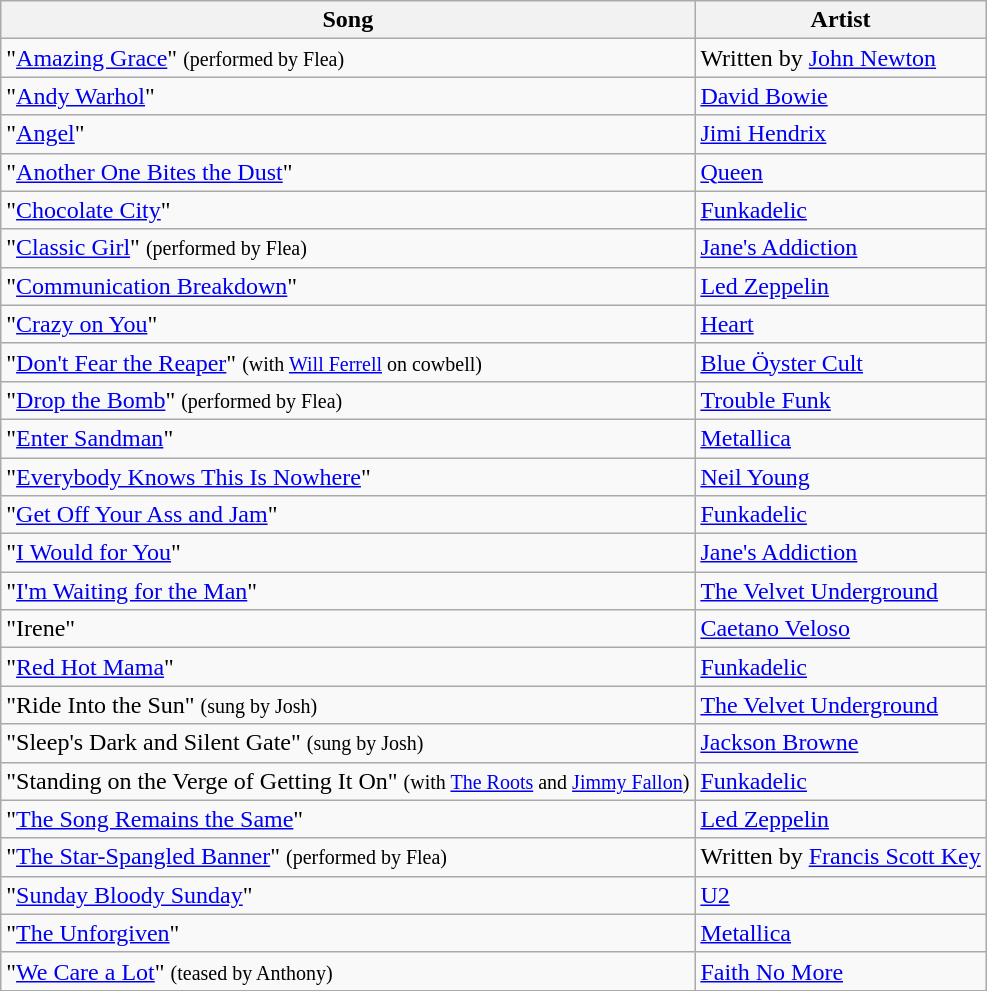<table class="wikitable sortable">
<tr>
<th>Song</th>
<th>Artist</th>
</tr>
<tr>
<td>"<a href='#'>Amazing Grace</a>" <small>(performed by Flea)</small></td>
<td>Written by <a href='#'>John Newton</a></td>
</tr>
<tr>
<td>"<a href='#'>Andy Warhol</a>"</td>
<td><a href='#'>David Bowie</a></td>
</tr>
<tr>
<td>"<a href='#'>Angel</a>"</td>
<td><a href='#'>Jimi Hendrix</a></td>
</tr>
<tr>
<td>"<a href='#'>Another One Bites the Dust</a>"</td>
<td><a href='#'>Queen</a></td>
</tr>
<tr>
<td>"<a href='#'>Chocolate City</a>"</td>
<td><a href='#'>Funkadelic</a></td>
</tr>
<tr>
<td>"<a href='#'>Classic Girl</a>" <small>(performed by Flea)</small></td>
<td><a href='#'>Jane's Addiction</a></td>
</tr>
<tr>
<td>"<a href='#'>Communication Breakdown</a>"</td>
<td><a href='#'>Led Zeppelin</a></td>
</tr>
<tr>
<td>"<a href='#'>Crazy on You</a>"</td>
<td><a href='#'>Heart</a></td>
</tr>
<tr>
<td>"<a href='#'>Don't Fear the Reaper</a>" <small>(with <a href='#'>Will Ferrell</a> on cowbell)</small></td>
<td><a href='#'>Blue Öyster Cult</a></td>
</tr>
<tr>
<td>"<a href='#'>Drop the Bomb</a>" <small>(performed by Flea)</small></td>
<td><a href='#'>Trouble Funk</a></td>
</tr>
<tr>
<td>"<a href='#'>Enter Sandman</a>"</td>
<td><a href='#'>Metallica</a></td>
</tr>
<tr>
<td>"<a href='#'>Everybody Knows This Is Nowhere</a>"</td>
<td><a href='#'>Neil Young</a></td>
</tr>
<tr>
<td>"<a href='#'>Get Off Your Ass and Jam</a>"</td>
<td><a href='#'>Funkadelic</a></td>
</tr>
<tr>
<td>"<a href='#'>I Would for You</a>"</td>
<td><a href='#'>Jane's Addiction</a></td>
</tr>
<tr>
<td>"<a href='#'>I'm Waiting for the Man</a>"</td>
<td><a href='#'>The Velvet Underground</a></td>
</tr>
<tr>
<td>"Irene"</td>
<td><a href='#'>Caetano Veloso</a></td>
</tr>
<tr>
<td>"<a href='#'>Red Hot Mama</a>"</td>
<td><a href='#'>Funkadelic</a></td>
</tr>
<tr>
<td>"Ride Into the Sun" <small>(sung by Josh)</small></td>
<td><a href='#'>The Velvet Underground</a></td>
</tr>
<tr>
<td>"Sleep's Dark and Silent Gate" <small>(sung by Josh)</small></td>
<td><a href='#'>Jackson Browne</a></td>
</tr>
<tr>
<td>"Standing on the Verge of Getting It On" <small>(with <a href='#'>The Roots</a> and <a href='#'>Jimmy Fallon</a>)</small></td>
<td><a href='#'>Funkadelic</a></td>
</tr>
<tr>
<td>"<a href='#'>The Song Remains the Same</a>"</td>
<td><a href='#'>Led Zeppelin</a></td>
</tr>
<tr>
<td>"<a href='#'>The Star-Spangled Banner</a>" <small>(performed by Flea)</small></td>
<td>Written by <a href='#'>Francis Scott Key</a></td>
</tr>
<tr>
<td>"<a href='#'>Sunday Bloody Sunday</a>"</td>
<td><a href='#'>U2</a></td>
</tr>
<tr>
<td>"<a href='#'>The Unforgiven</a>"</td>
<td><a href='#'>Metallica</a></td>
</tr>
<tr>
<td>"<a href='#'>We Care a Lot</a>" <small>(teased by Anthony)</small></td>
<td><a href='#'>Faith No More</a></td>
</tr>
</table>
